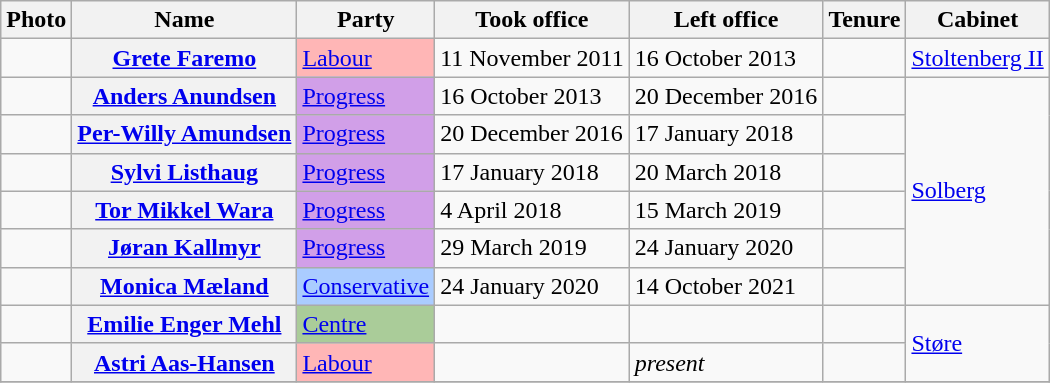<table class="wikitable plainrowheaders sortable">
<tr>
<th scope=col class=unsortable>Photo</th>
<th scope=col>Name</th>
<th scope=col>Party</th>
<th scope=col>Took office</th>
<th scope=col>Left office</th>
<th scope=col>Tenure</th>
<th scope=col>Cabinet</th>
</tr>
<tr>
<td align=center></td>
<th scope=row><a href='#'>Grete Faremo</a></th>
<td style="background:#FFB6B6"><a href='#'>Labour</a></td>
<td>11 November 2011</td>
<td>16 October 2013</td>
<td></td>
<td><a href='#'>Stoltenberg II</a></td>
</tr>
<tr>
<td align=center></td>
<th scope=row><a href='#'>Anders Anundsen</a></th>
<td style="background:#D19FE8"><a href='#'>Progress</a></td>
<td>16 October 2013</td>
<td>20 December 2016</td>
<td></td>
<td rowspan=6><a href='#'>Solberg</a></td>
</tr>
<tr>
<td align=center></td>
<th scope=row><a href='#'>Per-Willy Amundsen</a></th>
<td style="background:#D19FE8"><a href='#'>Progress</a></td>
<td>20 December 2016</td>
<td>17 January 2018</td>
<td></td>
</tr>
<tr>
<td align=center></td>
<th scope=row><a href='#'>Sylvi Listhaug</a></th>
<td style="background:#D19FE8"><a href='#'>Progress</a></td>
<td>17 January 2018</td>
<td>20 March 2018</td>
<td></td>
</tr>
<tr>
<td align=center></td>
<th scope=row><a href='#'>Tor Mikkel Wara</a></th>
<td style="background:#D19FE8"><a href='#'>Progress</a></td>
<td>4 April 2018</td>
<td>15 March 2019</td>
<td></td>
</tr>
<tr>
<td align=center></td>
<th scope=row><a href='#'>Jøran Kallmyr</a></th>
<td style="background:#D19FE8"><a href='#'>Progress</a></td>
<td>29 March 2019</td>
<td>24 January 2020</td>
<td></td>
</tr>
<tr>
<td align=center></td>
<th scope=row><a href='#'>Monica Mæland</a></th>
<td style="background:#AACCFF"><a href='#'>Conservative</a></td>
<td>24 January 2020</td>
<td>14 October 2021</td>
<td></td>
</tr>
<tr>
<td align=center></td>
<th scope=row><a href='#'>Emilie Enger Mehl</a></th>
<td style="background:#AACC99"><a href='#'>Centre</a></td>
<td></td>
<td></td>
<td></td>
<td rowspan=2><a href='#'>Støre</a></td>
</tr>
<tr>
<td align=center></td>
<th scope=row><a href='#'>Astri Aas-Hansen</a></th>
<td style="background:#FFB6B6"><a href='#'>Labour</a></td>
<td></td>
<td><em>present</em></td>
<td></td>
</tr>
<tr>
</tr>
</table>
